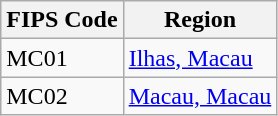<table class="wikitable">
<tr>
<th>FIPS Code</th>
<th>Region</th>
</tr>
<tr>
<td>MC01</td>
<td><a href='#'>Ilhas, Macau</a></td>
</tr>
<tr>
<td>MC02</td>
<td><a href='#'>Macau, Macau</a></td>
</tr>
</table>
